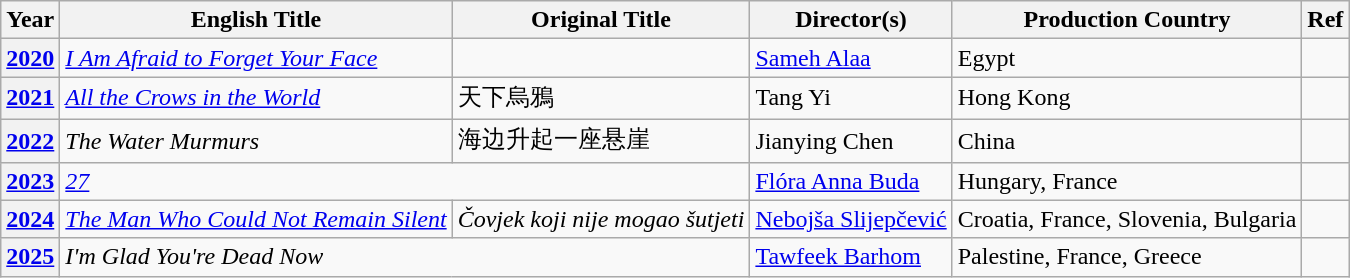<table class="wikitable">
<tr>
<th>Year</th>
<th>English Title</th>
<th>Original Title</th>
<th>Director(s)</th>
<th>Production Country</th>
<th>Ref</th>
</tr>
<tr>
<th><a href='#'>2020</a></th>
<td><em><a href='#'>I Am Afraid to Forget Your Face</a></em></td>
<td></td>
<td><a href='#'>Sameh Alaa</a></td>
<td>Egypt</td>
<td></td>
</tr>
<tr>
<th><a href='#'>2021</a></th>
<td><em><a href='#'>All the Crows in the World</a></em></td>
<td>天下烏鴉</td>
<td>Tang Yi</td>
<td>Hong Kong</td>
<td></td>
</tr>
<tr>
<th><a href='#'>2022</a></th>
<td><em>The Water Murmurs</em></td>
<td>海边升起一座悬崖</td>
<td>Jianying Chen</td>
<td>China</td>
<td></td>
</tr>
<tr>
<th><a href='#'>2023</a></th>
<td colspan="2"><em><a href='#'>27</a></em></td>
<td><a href='#'>Flóra Anna Buda</a></td>
<td>Hungary, France</td>
<td></td>
</tr>
<tr>
<th><a href='#'>2024</a></th>
<td><em><a href='#'>The Man Who Could Not Remain Silent</a></em></td>
<td><em>Čovjek koji nije mogao šutjeti</em></td>
<td><a href='#'>Nebojša Slijepčević</a></td>
<td>Croatia, France, Slovenia, Bulgaria</td>
<td></td>
</tr>
<tr>
<th><a href='#'>2025</a></th>
<td colspan=2><em>I'm Glad You're Dead Now</em></td>
<td><a href='#'>Tawfeek Barhom</a></td>
<td>Palestine, France, Greece</td>
<td></td>
</tr>
</table>
